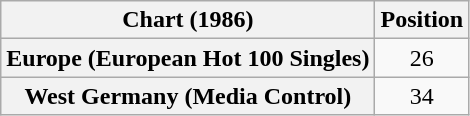<table class="wikitable plainrowheaders" style="text-align:center">
<tr>
<th scope="col">Chart (1986)</th>
<th scope="col">Position</th>
</tr>
<tr>
<th scope="row">Europe (European Hot 100 Singles)</th>
<td>26</td>
</tr>
<tr>
<th scope="row">West Germany (Media Control)</th>
<td>34</td>
</tr>
</table>
